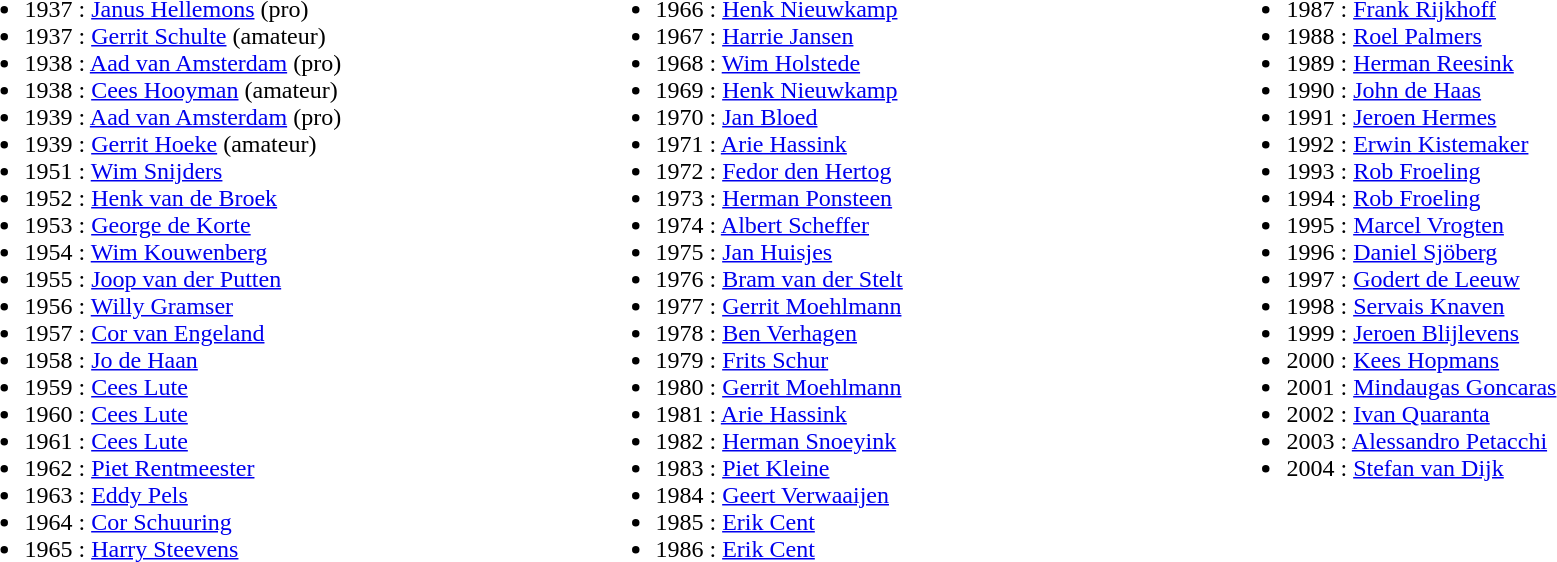<table width=100%>
<tr>
<td valign=top align=left width=33%><br><ul><li>1937 :  <a href='#'>Janus Hellemons</a> (pro)</li><li>1937 :  <a href='#'>Gerrit Schulte</a> (amateur)</li><li>1938 :  <a href='#'>Aad van Amsterdam</a> (pro)</li><li>1938 :  <a href='#'>Cees Hooyman</a> (amateur)</li><li>1939 :  <a href='#'>Aad van Amsterdam</a> (pro)</li><li>1939 :  <a href='#'>Gerrit Hoeke</a> (amateur)</li><li>1951 :  <a href='#'>Wim Snijders</a></li><li>1952 :  <a href='#'>Henk van de Broek</a></li><li>1953 :  <a href='#'>George de Korte</a></li><li>1954 :  <a href='#'>Wim Kouwenberg</a></li><li>1955 :  <a href='#'>Joop van der Putten</a></li><li>1956 :  <a href='#'>Willy Gramser</a></li><li>1957 :  <a href='#'>Cor van Engeland</a></li><li>1958 :  <a href='#'>Jo de Haan</a></li><li>1959 :  <a href='#'>Cees Lute</a></li><li>1960 :  <a href='#'>Cees Lute</a></li><li>1961 :  <a href='#'>Cees Lute</a></li><li>1962 :  <a href='#'>Piet Rentmeester</a></li><li>1963 :  <a href='#'>Eddy Pels</a></li><li>1964 :  <a href='#'>Cor Schuuring</a></li><li>1965 :  <a href='#'>Harry Steevens</a></li></ul></td>
<td valign=top align=left width=33%><br><ul><li>1966 :  <a href='#'>Henk Nieuwkamp</a></li><li>1967 :  <a href='#'>Harrie Jansen</a></li><li>1968 :  <a href='#'>Wim Holstede</a></li><li>1969 :  <a href='#'>Henk Nieuwkamp</a></li><li>1970 :  <a href='#'>Jan Bloed</a></li><li>1971 :  <a href='#'>Arie Hassink</a></li><li>1972 :  <a href='#'>Fedor den Hertog</a></li><li>1973 :  <a href='#'>Herman Ponsteen</a></li><li>1974 :  <a href='#'>Albert Scheffer</a></li><li>1975 :  <a href='#'>Jan Huisjes</a></li><li>1976 :  <a href='#'>Bram van der Stelt</a></li><li>1977 :  <a href='#'>Gerrit Moehlmann</a></li><li>1978 :  <a href='#'>Ben Verhagen</a></li><li>1979 :  <a href='#'>Frits Schur</a></li><li>1980 :  <a href='#'>Gerrit Moehlmann</a></li><li>1981 :  <a href='#'>Arie Hassink</a></li><li>1982 :  <a href='#'>Herman Snoeyink</a></li><li>1983 :  <a href='#'>Piet Kleine</a></li><li>1984 :  <a href='#'>Geert Verwaaijen</a></li><li>1985 :  <a href='#'>Erik Cent</a></li><li>1986 :  <a href='#'>Erik Cent</a></li></ul></td>
<td valign=top align=left width=33%><br><ul><li>1987 :  <a href='#'>Frank Rijkhoff</a></li><li>1988 :  <a href='#'>Roel Palmers</a></li><li>1989 :  <a href='#'>Herman Reesink</a></li><li>1990 :  <a href='#'>John de Haas</a></li><li>1991 :  <a href='#'>Jeroen Hermes</a></li><li>1992 :  <a href='#'>Erwin Kistemaker</a></li><li>1993 :  <a href='#'>Rob Froeling</a></li><li>1994 :  <a href='#'>Rob Froeling</a></li><li>1995 :  <a href='#'>Marcel Vrogten</a></li><li>1996 :  <a href='#'>Daniel Sjöberg</a></li><li>1997 :  <a href='#'>Godert de Leeuw</a></li><li>1998 :  <a href='#'>Servais Knaven</a></li><li>1999 :  <a href='#'>Jeroen Blijlevens</a></li><li>2000 :  <a href='#'>Kees Hopmans</a></li><li>2001 :  <a href='#'>Mindaugas Goncaras</a></li><li>2002 :  <a href='#'>Ivan Quaranta</a></li><li>2003 :  <a href='#'>Alessandro Petacchi</a></li><li>2004 :  <a href='#'>Stefan van Dijk</a></li></ul></td>
</tr>
</table>
